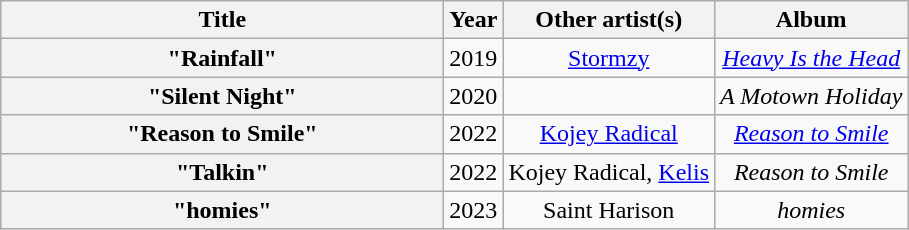<table class="wikitable plainrowheaders" style="text-align:center;">
<tr>
<th scope="col" style="width:18em;">Title</th>
<th scope="col">Year</th>
<th scope="col">Other artist(s)</th>
<th scope="col">Album</th>
</tr>
<tr>
<th scope="row">"Rainfall"</th>
<td>2019</td>
<td><a href='#'>Stormzy</a></td>
<td><em><a href='#'>Heavy Is the Head</a></em></td>
</tr>
<tr>
<th scope="row">"Silent Night"</th>
<td>2020</td>
<td></td>
<td><em>A Motown Holiday</em></td>
</tr>
<tr>
<th scope="row">"Reason to Smile"</th>
<td>2022</td>
<td><a href='#'>Kojey Radical</a></td>
<td><em><a href='#'>Reason to Smile</a></em></td>
</tr>
<tr>
<th scope="row">"Talkin"</th>
<td>2022</td>
<td>Kojey Radical, <a href='#'>Kelis</a></td>
<td><em>Reason to Smile</em></td>
</tr>
<tr>
<th scope="row">"homies"</th>
<td>2023</td>
<td>Saint Harison</td>
<td><em>homies</em></td>
</tr>
</table>
